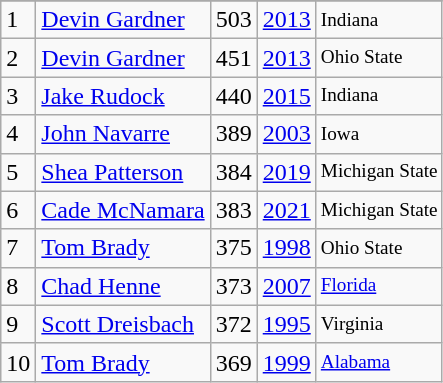<table class="wikitable">
<tr>
</tr>
<tr>
<td>1</td>
<td><a href='#'>Devin Gardner</a></td>
<td>503</td>
<td><a href='#'>2013</a></td>
<td style="font-size:80%;">Indiana</td>
</tr>
<tr>
<td>2</td>
<td><a href='#'>Devin Gardner</a></td>
<td>451</td>
<td><a href='#'>2013</a></td>
<td style="font-size:80%;">Ohio State</td>
</tr>
<tr>
<td>3</td>
<td><a href='#'>Jake Rudock</a></td>
<td>440</td>
<td><a href='#'>2015</a></td>
<td style="font-size:80%;">Indiana</td>
</tr>
<tr>
<td>4</td>
<td><a href='#'>John Navarre</a></td>
<td>389</td>
<td><a href='#'>2003</a></td>
<td style="font-size:80%;">Iowa</td>
</tr>
<tr>
<td>5</td>
<td><a href='#'>Shea Patterson</a></td>
<td>384</td>
<td><a href='#'>2019</a></td>
<td style="font-size:80%;">Michigan State</td>
</tr>
<tr>
<td>6</td>
<td><a href='#'>Cade McNamara</a></td>
<td>383</td>
<td><a href='#'>2021</a></td>
<td style="font-size:80%;">Michigan State</td>
</tr>
<tr>
<td>7</td>
<td><a href='#'>Tom Brady</a></td>
<td>375</td>
<td><a href='#'>1998</a></td>
<td style="font-size:80%;">Ohio State</td>
</tr>
<tr>
<td>8</td>
<td><a href='#'>Chad Henne</a></td>
<td>373</td>
<td><a href='#'>2007</a></td>
<td style="font-size:80%;"><a href='#'>Florida</a></td>
</tr>
<tr>
<td>9</td>
<td><a href='#'>Scott Dreisbach</a></td>
<td>372</td>
<td><a href='#'>1995</a></td>
<td style="font-size:80%;">Virginia</td>
</tr>
<tr>
<td>10</td>
<td><a href='#'>Tom Brady</a></td>
<td>369</td>
<td><a href='#'>1999</a></td>
<td style="font-size:80%;"><a href='#'>Alabama</a></td>
</tr>
</table>
